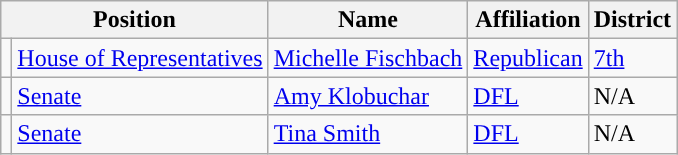<table class="wikitable">
<tr>
<th colspan="2">Position</th>
<th>Name</th>
<th>Affiliation</th>
<th>District</th>
</tr>
<tr>
<td style="background-color:"></td>
<td><a href='#'>House of Representatives</a></td>
<td><a href='#'>Michelle Fischbach</a></td>
<td><a href='#'>Republican</a></td>
<td><a href='#'>7th</a></td>
</tr>
<tr>
<td style="background-color:"></td>
<td><a href='#'>Senate</a></td>
<td><a href='#'>Amy Klobuchar</a></td>
<td><a href='#'>DFL</a></td>
<td>N/A</td>
</tr>
<tr>
<td style="background-color:"></td>
<td><a href='#'>Senate</a></td>
<td><a href='#'>Tina Smith</a></td>
<td><a href='#'>DFL</a></td>
<td>N/A</td>
</tr>
</table>
